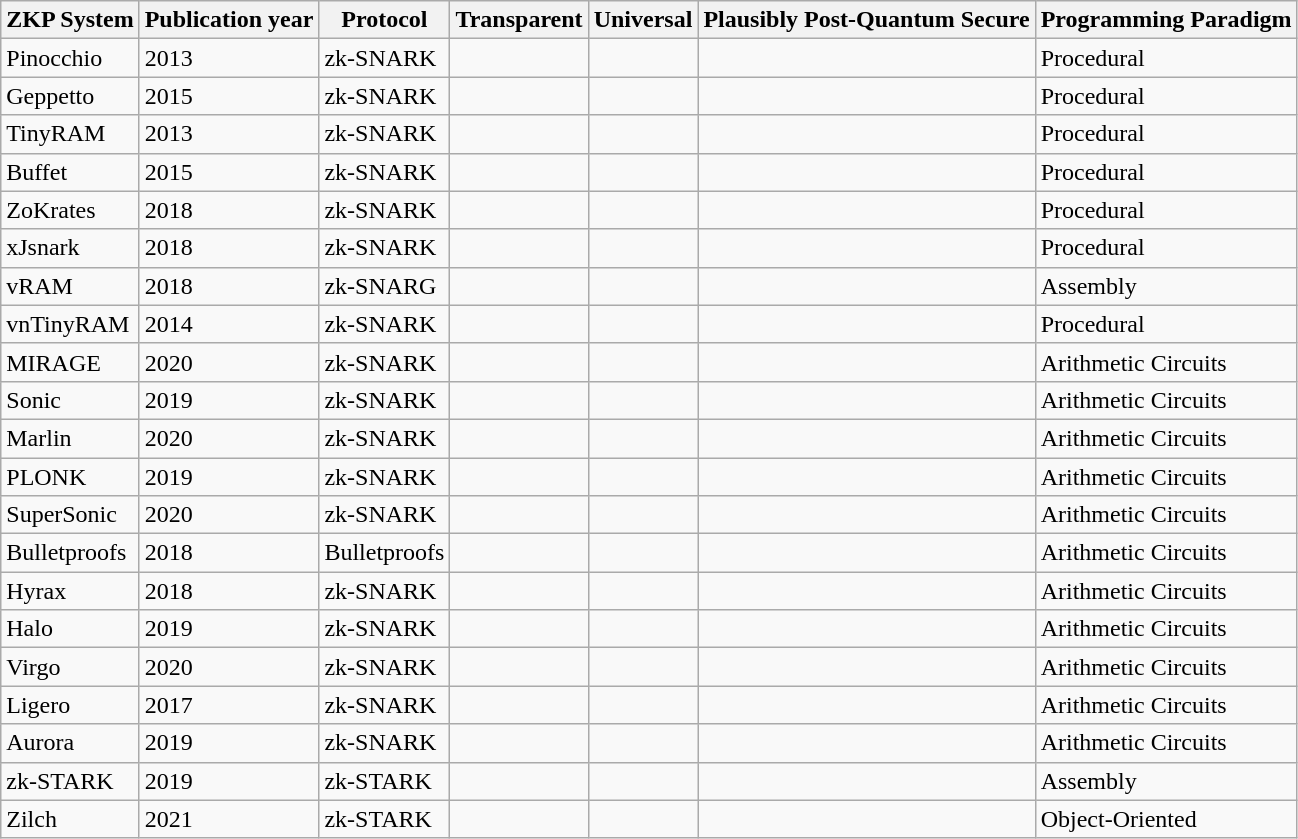<table class="wikitable">
<tr>
<th>ZKP System</th>
<th>Publication year</th>
<th>Protocol</th>
<th>Transparent</th>
<th>Universal</th>
<th>Plausibly Post-Quantum Secure</th>
<th>Programming Paradigm</th>
</tr>
<tr>
<td>Pinocchio</td>
<td>2013</td>
<td>zk-SNARK</td>
<td></td>
<td></td>
<td></td>
<td>Procedural</td>
</tr>
<tr>
<td>Geppetto</td>
<td>2015</td>
<td>zk-SNARK</td>
<td></td>
<td></td>
<td></td>
<td>Procedural</td>
</tr>
<tr>
<td>TinyRAM</td>
<td>2013</td>
<td>zk-SNARK</td>
<td></td>
<td></td>
<td></td>
<td>Procedural</td>
</tr>
<tr>
<td>Buffet</td>
<td>2015</td>
<td>zk-SNARK</td>
<td></td>
<td></td>
<td></td>
<td>Procedural</td>
</tr>
<tr>
<td>ZoKrates</td>
<td>2018</td>
<td>zk-SNARK</td>
<td></td>
<td></td>
<td></td>
<td>Procedural</td>
</tr>
<tr>
<td>xJsnark</td>
<td>2018</td>
<td>zk-SNARK</td>
<td></td>
<td></td>
<td></td>
<td>Procedural</td>
</tr>
<tr>
<td>vRAM</td>
<td>2018</td>
<td>zk-SNARG</td>
<td></td>
<td></td>
<td></td>
<td>Assembly</td>
</tr>
<tr>
<td>vnTinyRAM</td>
<td>2014</td>
<td>zk-SNARK</td>
<td></td>
<td></td>
<td></td>
<td>Procedural</td>
</tr>
<tr>
<td>MIRAGE</td>
<td>2020</td>
<td>zk-SNARK</td>
<td></td>
<td></td>
<td></td>
<td>Arithmetic Circuits</td>
</tr>
<tr>
<td>Sonic</td>
<td>2019</td>
<td>zk-SNARK</td>
<td></td>
<td></td>
<td></td>
<td>Arithmetic Circuits</td>
</tr>
<tr>
<td>Marlin</td>
<td>2020</td>
<td>zk-SNARK</td>
<td></td>
<td></td>
<td></td>
<td>Arithmetic Circuits</td>
</tr>
<tr>
<td>PLONK</td>
<td>2019</td>
<td>zk-SNARK</td>
<td></td>
<td></td>
<td></td>
<td>Arithmetic Circuits</td>
</tr>
<tr>
<td>SuperSonic</td>
<td>2020</td>
<td>zk-SNARK</td>
<td></td>
<td></td>
<td></td>
<td>Arithmetic Circuits</td>
</tr>
<tr>
<td>Bulletproofs</td>
<td>2018</td>
<td>Bulletproofs</td>
<td></td>
<td></td>
<td></td>
<td>Arithmetic Circuits</td>
</tr>
<tr>
<td>Hyrax</td>
<td>2018</td>
<td>zk-SNARK</td>
<td></td>
<td></td>
<td></td>
<td>Arithmetic Circuits</td>
</tr>
<tr>
<td>Halo</td>
<td>2019</td>
<td>zk-SNARK</td>
<td></td>
<td></td>
<td></td>
<td>Arithmetic Circuits</td>
</tr>
<tr>
<td>Virgo</td>
<td>2020</td>
<td>zk-SNARK</td>
<td></td>
<td></td>
<td></td>
<td>Arithmetic Circuits</td>
</tr>
<tr>
<td>Ligero</td>
<td>2017</td>
<td>zk-SNARK</td>
<td></td>
<td></td>
<td></td>
<td>Arithmetic Circuits</td>
</tr>
<tr>
<td>Aurora</td>
<td>2019</td>
<td>zk-SNARK</td>
<td></td>
<td></td>
<td></td>
<td>Arithmetic Circuits</td>
</tr>
<tr>
<td>zk-STARK</td>
<td>2019</td>
<td>zk-STARK</td>
<td></td>
<td></td>
<td></td>
<td>Assembly</td>
</tr>
<tr>
<td>Zilch</td>
<td>2021</td>
<td>zk-STARK</td>
<td></td>
<td></td>
<td></td>
<td>Object-Oriented</td>
</tr>
</table>
